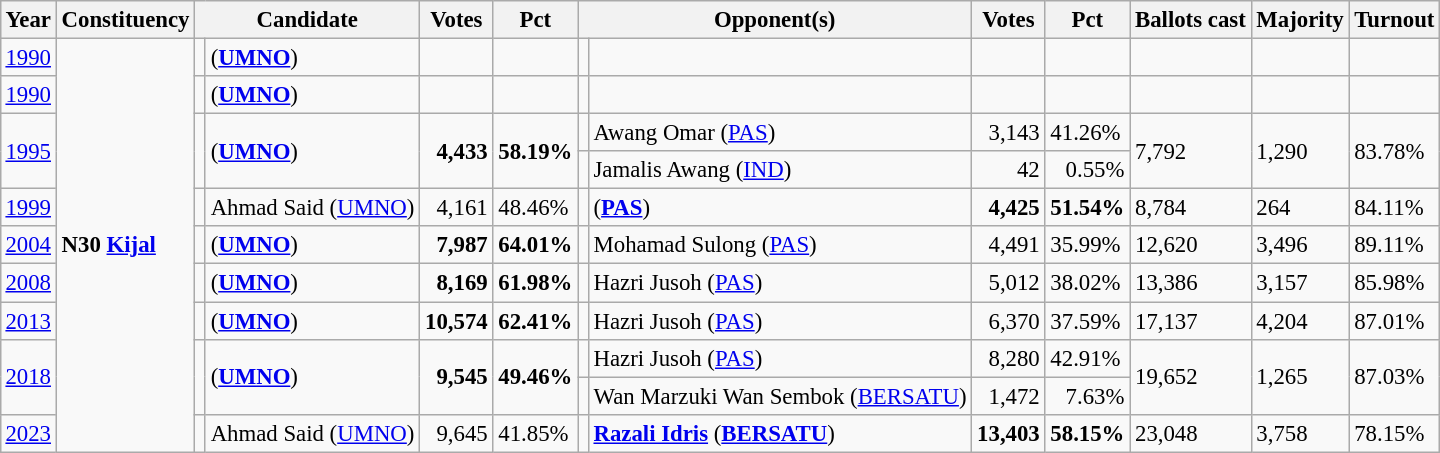<table class="wikitable" style="margin:0.5em ; font-size:95%">
<tr>
<th>Year</th>
<th>Constituency</th>
<th colspan=2>Candidate</th>
<th>Votes</th>
<th>Pct</th>
<th colspan=2>Opponent(s)</th>
<th>Votes</th>
<th>Pct</th>
<th>Ballots cast</th>
<th>Majority</th>
<th>Turnout</th>
</tr>
<tr>
<td><a href='#'>1990</a></td>
<td rowspan=11><strong>N30 <a href='#'>Kijal</a></strong></td>
<td></td>
<td> (<a href='#'><strong>UMNO</strong></a>)</td>
<td align=right></td>
<td></td>
<td></td>
<td></td>
<td></td>
<td></td>
<td></td>
<td></td>
<td></td>
</tr>
<tr>
<td><a href='#'>1990</a></td>
<td></td>
<td> (<a href='#'><strong>UMNO</strong></a>)</td>
<td align=right></td>
<td></td>
<td></td>
<td></td>
<td></td>
<td></td>
<td></td>
<td></td>
<td></td>
</tr>
<tr>
<td rowspan=2><a href='#'>1995</a></td>
<td rowspan=2 ></td>
<td rowspan=2> (<a href='#'><strong>UMNO</strong></a>)</td>
<td rowspan=2 align=right><strong>4,433</strong></td>
<td rowspan=2><strong>58.19%</strong></td>
<td></td>
<td>Awang Omar (<a href='#'>PAS</a>)</td>
<td align=right>3,143</td>
<td>41.26%</td>
<td rowspan=2>7,792</td>
<td rowspan=2>1,290</td>
<td rowspan=2>83.78%</td>
</tr>
<tr>
<td></td>
<td>Jamalis Awang (<a href='#'>IND</a>)</td>
<td align=right>42</td>
<td align=right>0.55%</td>
</tr>
<tr>
<td><a href='#'>1999</a></td>
<td></td>
<td>Ahmad Said (<a href='#'>UMNO</a>)</td>
<td align=right>4,161</td>
<td>48.46%</td>
<td></td>
<td> (<a href='#'><strong>PAS</strong></a>)</td>
<td align=right><strong>4,425</strong></td>
<td><strong>51.54%</strong></td>
<td>8,784</td>
<td>264</td>
<td>84.11%</td>
</tr>
<tr>
<td><a href='#'>2004</a></td>
<td></td>
<td> (<a href='#'><strong>UMNO</strong></a>)</td>
<td align=right><strong>7,987</strong></td>
<td><strong>64.01%</strong></td>
<td></td>
<td>Mohamad Sulong (<a href='#'>PAS</a>)</td>
<td align=right>4,491</td>
<td>35.99%</td>
<td>12,620</td>
<td>3,496</td>
<td>89.11%</td>
</tr>
<tr>
<td><a href='#'>2008</a></td>
<td></td>
<td> (<a href='#'><strong>UMNO</strong></a>)</td>
<td align="right"><strong>8,169</strong></td>
<td><strong>61.98%</strong></td>
<td></td>
<td>Hazri Jusoh (<a href='#'>PAS</a>)</td>
<td align="right">5,012</td>
<td>38.02%</td>
<td>13,386</td>
<td>3,157</td>
<td>85.98%</td>
</tr>
<tr>
<td><a href='#'>2013</a></td>
<td></td>
<td> (<a href='#'><strong>UMNO</strong></a>)</td>
<td align="right"><strong>10,574</strong></td>
<td><strong>62.41%</strong></td>
<td></td>
<td>Hazri Jusoh (<a href='#'>PAS</a>)</td>
<td align="right">6,370</td>
<td>37.59%</td>
<td>17,137</td>
<td>4,204</td>
<td>87.01%</td>
</tr>
<tr>
<td rowspan=2><a href='#'>2018</a></td>
<td rowspan=2 ></td>
<td rowspan=2> (<a href='#'><strong>UMNO</strong></a>)</td>
<td rowspan=2 align="right"><strong>9,545</strong></td>
<td rowspan=2><strong>49.46%</strong></td>
<td></td>
<td>Hazri Jusoh (<a href='#'>PAS</a>)</td>
<td align="right">8,280</td>
<td>42.91%</td>
<td rowspan=2>19,652</td>
<td rowspan=2>1,265</td>
<td rowspan=2>87.03%</td>
</tr>
<tr>
<td></td>
<td>Wan Marzuki Wan Sembok (<a href='#'>BERSATU</a>)</td>
<td align=right>1,472</td>
<td align="right">7.63%</td>
</tr>
<tr>
<td><a href='#'>2023</a></td>
<td></td>
<td>Ahmad Said (<a href='#'>UMNO</a>)</td>
<td align="right">9,645</td>
<td>41.85%</td>
<td></td>
<td><strong><a href='#'>Razali Idris</a></strong> (<a href='#'><strong>BERSATU</strong></a>)</td>
<td align="right"><strong>13,403</strong></td>
<td><strong>58.15%</strong></td>
<td rowspan=2>23,048</td>
<td rowspan=2>3,758</td>
<td rowspan=2>78.15%</td>
</tr>
</table>
